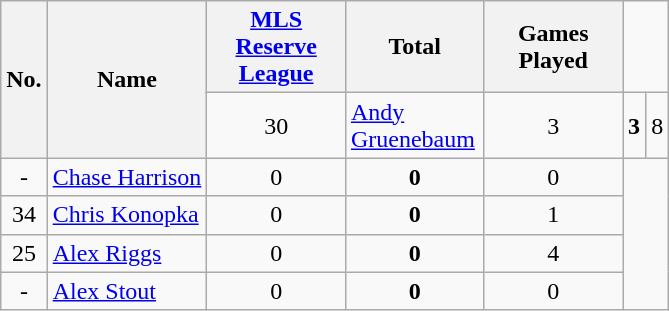<table class="wikitable sortable" style="text-align: center;">
<tr>
<th rowspan=2>No.</th>
<th rowspan=2>Name</th>
<th style="width:85px;"><a href='#'>MLS Reserve League</a></th>
<th style="width:85px;"><strong>Total</strong></th>
<th style="width:85px;"><strong>Games Played</strong></th>
</tr>
<tr>
<td>30</td>
<td align=left> <a href='#'>Andy Gruenebaum</a></td>
<td>3</td>
<td><strong>3</strong></td>
<td>8</td>
</tr>
<tr>
<td>-</td>
<td align=left> <a href='#'>Chase Harrison</a></td>
<td>0</td>
<td><strong>0</strong></td>
<td>0</td>
</tr>
<tr>
<td>34</td>
<td align=left> <a href='#'>Chris Konopka</a></td>
<td>0</td>
<td><strong>0</strong></td>
<td>1</td>
</tr>
<tr>
<td>25</td>
<td align=left> <a href='#'>Alex Riggs</a></td>
<td>0</td>
<td><strong>0</strong></td>
<td>4</td>
</tr>
<tr>
<td>-</td>
<td align=left> <a href='#'>Alex Stout</a></td>
<td>0</td>
<td><strong>0</strong></td>
<td>0</td>
</tr>
</table>
